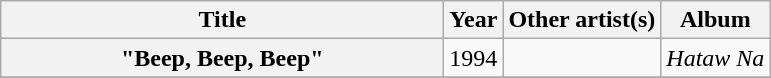<table class="wikitable plainrowheaders" style="text-align:center;">
<tr>
<th scope="col" style="width:18em;">Title</th>
<th scope="col">Year</th>
<th scope="col">Other artist(s)</th>
<th scope="col">Album</th>
</tr>
<tr>
<th scope="row">"Beep, Beep, Beep"<br></th>
<td>1994</td>
<td></td>
<td><em>Hataw Na</em></td>
</tr>
<tr>
</tr>
</table>
